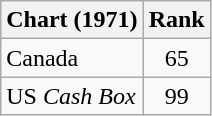<table class="wikitable">
<tr>
<th>Chart (1971)</th>
<th>Rank</th>
</tr>
<tr>
<td>Canada</td>
<td style="text-align:center;">65</td>
</tr>
<tr>
<td>US <em>Cash Box</em></td>
<td style="text-align:center;">99</td>
</tr>
</table>
